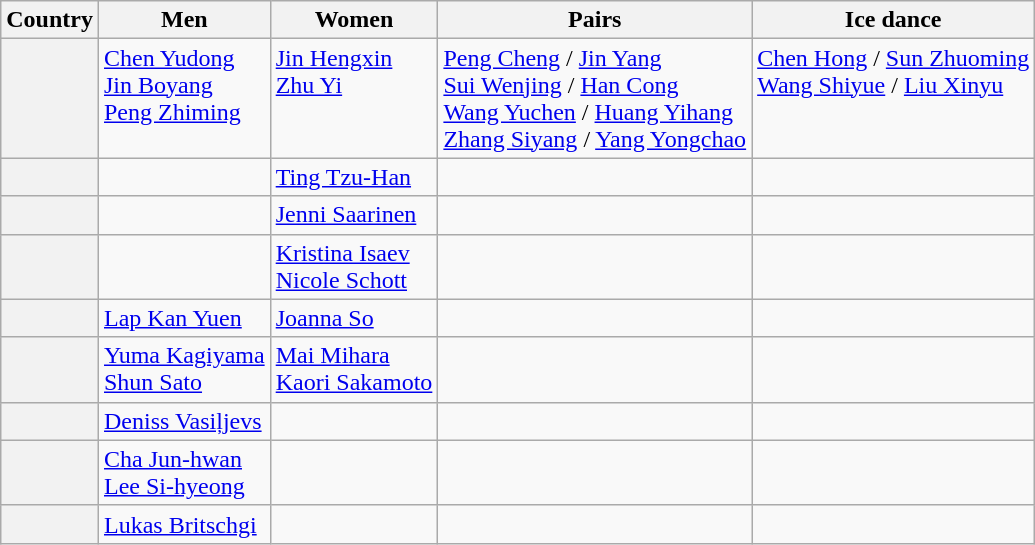<table class="wikitable unsortable" style="text-align:left">
<tr>
<th scope="col">Country</th>
<th scope="col">Men</th>
<th scope="col">Women</th>
<th scope="col">Pairs</th>
<th scope="col">Ice dance</th>
</tr>
<tr>
<th scope="row" style="text-align:left"></th>
<td valign="top"><a href='#'>Chen Yudong</a><br><a href='#'>Jin Boyang</a><br><a href='#'>Peng Zhiming</a></td>
<td valign="top"><a href='#'>Jin Hengxin</a><br><a href='#'>Zhu Yi</a></td>
<td valign="top"><a href='#'>Peng Cheng</a> / <a href='#'>Jin Yang</a><br><a href='#'>Sui Wenjing</a> / <a href='#'>Han Cong</a><br><a href='#'>Wang Yuchen</a> / <a href='#'>Huang Yihang</a><br><a href='#'>Zhang Siyang</a> / <a href='#'>Yang Yongchao</a></td>
<td valign="top"><a href='#'>Chen Hong</a> / <a href='#'>Sun Zhuoming</a><br><a href='#'>Wang Shiyue</a> / <a href='#'>Liu Xinyu</a></td>
</tr>
<tr>
<th scope="row" style="text-align:left"></th>
<td></td>
<td><a href='#'>Ting Tzu-Han</a></td>
<td></td>
<td></td>
</tr>
<tr>
<th scope="row" style="text-align:left"></th>
<td></td>
<td><a href='#'>Jenni Saarinen</a></td>
<td></td>
<td></td>
</tr>
<tr>
<th scope="row" style="text-align:left"></th>
<td></td>
<td><a href='#'>Kristina Isaev</a><br><a href='#'>Nicole Schott</a></td>
<td></td>
<td></td>
</tr>
<tr>
<th scope="row" style="text-align:left"></th>
<td><a href='#'>Lap Kan Yuen</a></td>
<td><a href='#'>Joanna So</a></td>
<td></td>
<td></td>
</tr>
<tr>
<th scope="row" style="text-align:left"></th>
<td><a href='#'>Yuma Kagiyama</a><br><a href='#'>Shun Sato</a></td>
<td><a href='#'>Mai Mihara</a><br><a href='#'>Kaori Sakamoto</a></td>
<td></td>
<td></td>
</tr>
<tr>
<th scope="row" style="text-align:left"></th>
<td><a href='#'>Deniss Vasiļjevs</a></td>
<td></td>
<td></td>
<td></td>
</tr>
<tr>
<th scope="row" style="text-align:left"></th>
<td><a href='#'>Cha Jun-hwan</a><br><a href='#'>Lee Si-hyeong</a></td>
<td></td>
<td></td>
<td></td>
</tr>
<tr>
<th scope="row" style="text-align:left"></th>
<td><a href='#'>Lukas Britschgi</a></td>
<td></td>
<td></td>
<td></td>
</tr>
</table>
